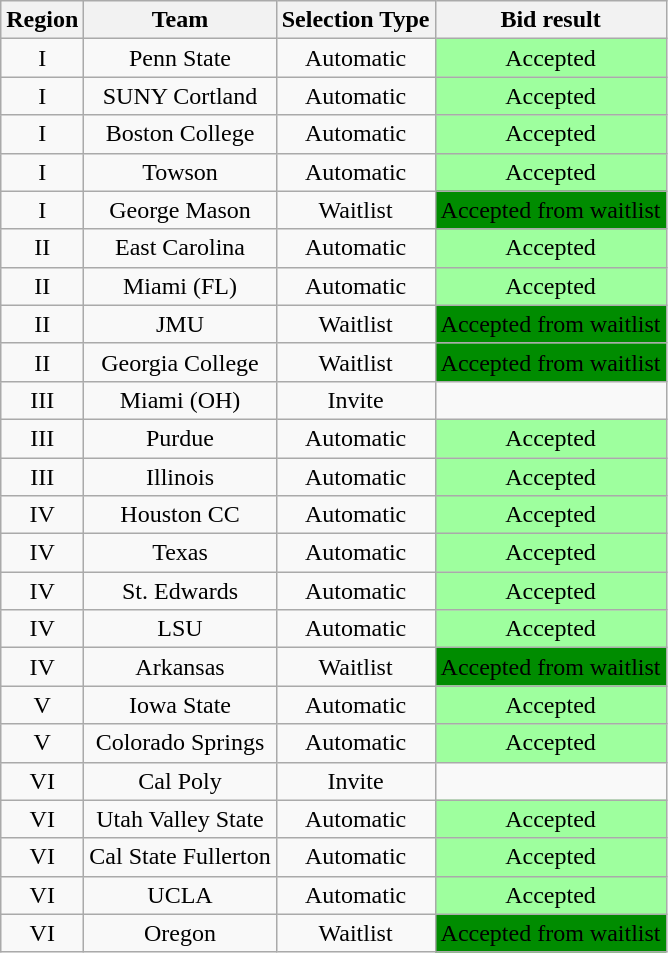<table class="wikitable sortable" style="text-align:center">
<tr>
<th>Region</th>
<th>Team</th>
<th>Selection Type</th>
<th>Bid result</th>
</tr>
<tr>
<td>I</td>
<td>Penn State</td>
<td>Automatic</td>
<td bgcolor=9eff9e>Accepted</td>
</tr>
<tr>
<td>I</td>
<td>SUNY Cortland</td>
<td>Automatic</td>
<td bgcolor=9eff9e>Accepted</td>
</tr>
<tr>
<td>I</td>
<td>Boston College</td>
<td>Automatic</td>
<td bgcolor=9eff9e>Accepted</td>
</tr>
<tr>
<td>I</td>
<td>Towson</td>
<td>Automatic</td>
<td bgcolor=9eff9e>Accepted</td>
</tr>
<tr>
<td>I</td>
<td>George Mason</td>
<td>Waitlist</td>
<td bgcolor=008c00>Accepted from waitlist</td>
</tr>
<tr>
<td>II</td>
<td>East Carolina</td>
<td>Automatic</td>
<td bgcolor=9eff9e>Accepted</td>
</tr>
<tr>
<td>II</td>
<td>Miami (FL)</td>
<td>Automatic</td>
<td bgcolor=9eff9e>Accepted</td>
</tr>
<tr>
<td>II</td>
<td>JMU</td>
<td>Waitlist</td>
<td bgcolor=008c00>Accepted from waitlist</td>
</tr>
<tr>
<td>II</td>
<td>Georgia College</td>
<td>Waitlist</td>
<td bgcolor=008c00>Accepted from waitlist</td>
</tr>
<tr>
<td>III</td>
<td>Miami (OH)</td>
<td>Invite</td>
<td></td>
</tr>
<tr>
<td>III</td>
<td>Purdue</td>
<td>Automatic</td>
<td bgcolor=9eff9e>Accepted</td>
</tr>
<tr>
<td>III</td>
<td>Illinois</td>
<td>Automatic</td>
<td bgcolor=9eff9e>Accepted</td>
</tr>
<tr>
<td>IV</td>
<td>Houston CC</td>
<td>Automatic</td>
<td bgcolor=9eff9e>Accepted</td>
</tr>
<tr>
<td>IV</td>
<td>Texas</td>
<td>Automatic</td>
<td bgcolor=9eff9e>Accepted</td>
</tr>
<tr>
<td>IV</td>
<td>St. Edwards</td>
<td>Automatic</td>
<td bgcolor=9eff9e>Accepted</td>
</tr>
<tr>
<td>IV</td>
<td>LSU</td>
<td>Automatic</td>
<td bgcolor=9eff9e>Accepted</td>
</tr>
<tr>
<td>IV</td>
<td>Arkansas</td>
<td>Waitlist</td>
<td bgcolor=008c00>Accepted from waitlist</td>
</tr>
<tr>
<td>V</td>
<td>Iowa State</td>
<td>Automatic</td>
<td bgcolor=9eff9e>Accepted</td>
</tr>
<tr>
<td>V</td>
<td>Colorado Springs</td>
<td>Automatic</td>
<td bgcolor=9eff9e>Accepted</td>
</tr>
<tr>
<td>VI</td>
<td>Cal Poly</td>
<td>Invite</td>
<td></td>
</tr>
<tr>
<td>VI</td>
<td>Utah Valley State</td>
<td>Automatic</td>
<td bgcolor=9eff9e>Accepted</td>
</tr>
<tr>
<td>VI</td>
<td>Cal State Fullerton</td>
<td>Automatic</td>
<td bgcolor=9eff9e>Accepted</td>
</tr>
<tr>
<td>VI</td>
<td>UCLA</td>
<td>Automatic</td>
<td bgcolor=9eff9e>Accepted</td>
</tr>
<tr>
<td>VI</td>
<td>Oregon</td>
<td>Waitlist</td>
<td bgcolor=008c00>Accepted from waitlist</td>
</tr>
</table>
